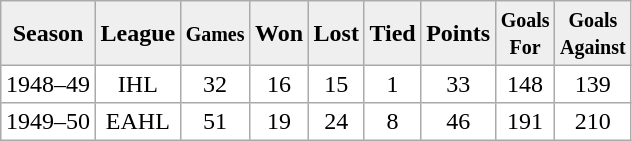<table border="1" cellpadding="3" cellspacing="1" style="border: 1px #aaaaaa solid; border-collapse: collapse;" textalign="right">
<tr align="center"  bgcolor="efefef">
<th>Season</th>
<th>League</th>
<th><small>Games</small></th>
<th>Won</th>
<th>Lost</th>
<th>Tied</th>
<th>Points</th>
<th><small>Goals<br>For</small></th>
<th><small>Goals<br>Against</small></th>
</tr>
<tr align="center">
<td>1948–49</td>
<td>IHL</td>
<td>32</td>
<td>16</td>
<td>15</td>
<td>1</td>
<td>33</td>
<td>148</td>
<td>139</td>
</tr>
<tr align="center">
<td>1949–50</td>
<td>EAHL</td>
<td>51</td>
<td>19</td>
<td>24</td>
<td>8</td>
<td>46</td>
<td>191</td>
<td>210</td>
</tr>
</table>
